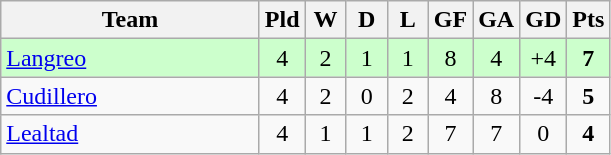<table class="wikitable" style="text-align: center;">
<tr>
<th width=165>Team</th>
<th width=20>Pld</th>
<th width=20>W</th>
<th width=20>D</th>
<th width=20>L</th>
<th width=20>GF</th>
<th width=20>GA</th>
<th width=20>GD</th>
<th width=20>Pts</th>
</tr>
<tr bgcolor=#ccffcc>
<td align=left> <a href='#'>Langreo</a></td>
<td>4</td>
<td>2</td>
<td>1</td>
<td>1</td>
<td>8</td>
<td>4</td>
<td>+4</td>
<td><strong>7</strong></td>
</tr>
<tr>
<td align=left> <a href='#'>Cudillero</a></td>
<td>4</td>
<td>2</td>
<td>0</td>
<td>2</td>
<td>4</td>
<td>8</td>
<td>-4</td>
<td><strong>5</strong></td>
</tr>
<tr>
<td align=left> <a href='#'>Lealtad</a></td>
<td>4</td>
<td>1</td>
<td>1</td>
<td>2</td>
<td>7</td>
<td>7</td>
<td>0</td>
<td><strong>4</strong></td>
</tr>
</table>
